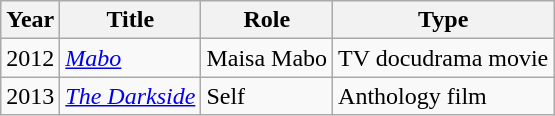<table class="wikitable">
<tr>
<th>Year</th>
<th>Title</th>
<th>Role</th>
<th>Type</th>
</tr>
<tr>
<td>2012</td>
<td><em><a href='#'>Mabo</a></em></td>
<td>Maisa Mabo</td>
<td>TV docudrama movie</td>
</tr>
<tr>
<td>2013</td>
<td><em><a href='#'>The Darkside</a></em></td>
<td>Self</td>
<td>Anthology film</td>
</tr>
</table>
